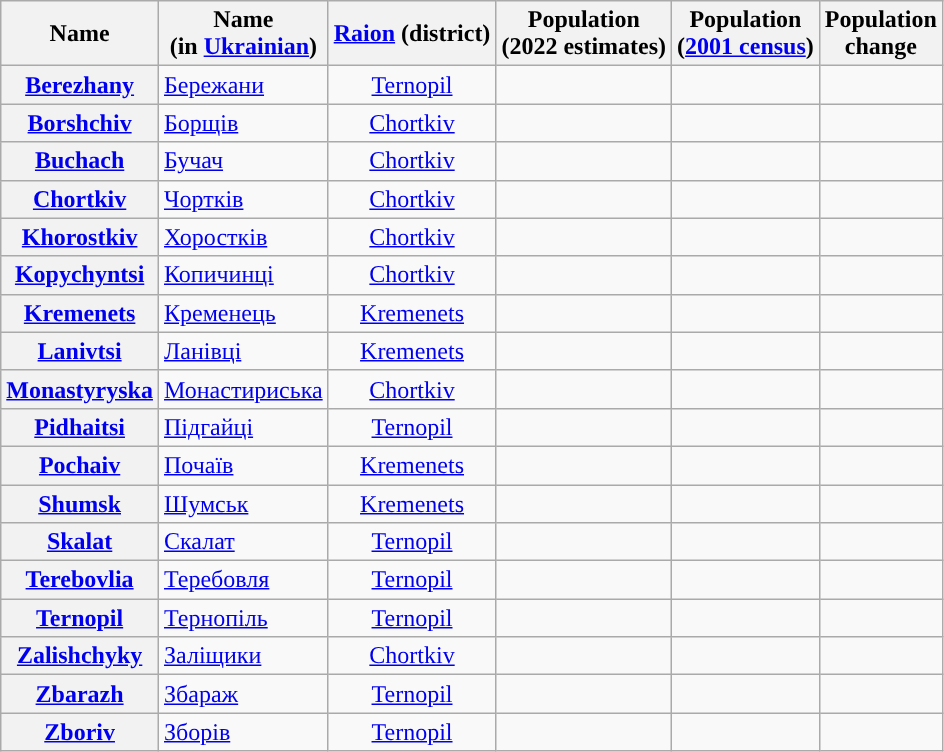<table class="wikitable sortable" id="Table of cities" caption="Tabulated list of cities in ">
<tr>
<th scope="col">Name</th>
<th scope="col">Name<br>(in <a href='#'>Ukrainian</a>)</th>
<th scope="col"><a href='#'>Raion</a> (district)</th>
<th scope="col">Population<br>(2022 estimates)</th>
<th scope="col">Population<br>(<a href='#'>2001 census</a>)</th>
<th scope="col">Population<br>change</th>
</tr>
<tr>
<th scope="row" align="left"><a href='#'>Berezhany</a></th>
<td><a href='#'>Бережани</a></td>
<td align=center><a href='#'>Ternopil</a></td>
<td align=right></td>
<td align=right></td>
<td align=right></td>
</tr>
<tr>
<th scope="row" align="left"><a href='#'>Borshchiv</a></th>
<td><a href='#'>Борщів</a></td>
<td align=center><a href='#'>Chortkiv</a></td>
<td align=right></td>
<td align=right></td>
<td align=right></td>
</tr>
<tr>
<th scope="row" align="left"><a href='#'>Buchach</a></th>
<td><a href='#'>Бучач</a></td>
<td align=center><a href='#'>Chortkiv</a></td>
<td align=right></td>
<td align=right></td>
<td align=right></td>
</tr>
<tr>
<th scope="row" align="left"><a href='#'>Chortkiv</a></th>
<td><a href='#'>Чортків</a></td>
<td align=center><a href='#'>Chortkiv</a></td>
<td align=right></td>
<td align=right></td>
<td align=right></td>
</tr>
<tr>
<th scope="row" align="left"><a href='#'>Khorostkiv</a></th>
<td><a href='#'>Хоростків</a></td>
<td align=center><a href='#'>Chortkiv</a></td>
<td align=right></td>
<td align=right></td>
<td align=right></td>
</tr>
<tr>
<th scope="row" align="left"><a href='#'>Kopychyntsi</a></th>
<td><a href='#'>Копичинці</a></td>
<td align=center><a href='#'>Chortkiv</a></td>
<td align=right></td>
<td align=right></td>
<td align=right></td>
</tr>
<tr>
<th scope="row" align="left"><a href='#'>Kremenets</a></th>
<td><a href='#'>Кременець</a></td>
<td align=center><a href='#'>Kremenets</a></td>
<td align=right></td>
<td align=right></td>
<td align=right></td>
</tr>
<tr>
<th scope="row" align="left"><a href='#'>Lanivtsi</a></th>
<td><a href='#'>Ланівці</a></td>
<td align=center><a href='#'>Kremenets</a></td>
<td align=right></td>
<td align=right></td>
<td align=right></td>
</tr>
<tr>
<th scope="row" align="left"><a href='#'>Monastyryska</a></th>
<td><a href='#'>Монастириська</a></td>
<td align=center><a href='#'>Chortkiv</a></td>
<td align=right></td>
<td align=right></td>
<td align=right></td>
</tr>
<tr>
<th scope="row" align="left"><a href='#'>Pidhaitsi</a></th>
<td><a href='#'>Підгайці</a></td>
<td align=center><a href='#'>Ternopil</a></td>
<td align=right></td>
<td align=right></td>
<td align=right></td>
</tr>
<tr>
<th scope="row" align="left"><a href='#'>Pochaiv</a></th>
<td><a href='#'>Почаїв</a></td>
<td align=center><a href='#'>Kremenets</a></td>
<td align=right></td>
<td align=right></td>
<td align=right></td>
</tr>
<tr>
<th scope="row" align="left"><a href='#'>Shumsk</a></th>
<td><a href='#'>Шумськ</a></td>
<td align=center><a href='#'>Kremenets</a></td>
<td align=right></td>
<td align=right></td>
<td align=right></td>
</tr>
<tr>
<th scope="row" align="left"><a href='#'>Skalat</a></th>
<td><a href='#'>Скалат</a></td>
<td align=center><a href='#'>Ternopil</a></td>
<td align=right></td>
<td align=right></td>
<td align=right></td>
</tr>
<tr>
<th scope="row" align="left"><a href='#'>Terebovlia</a></th>
<td><a href='#'>Теребовля</a></td>
<td align=center><a href='#'>Ternopil</a></td>
<td align=right></td>
<td align=right></td>
<td align=right></td>
</tr>
<tr>
<th scope="row" align="left"><a href='#'>Ternopil</a></th>
<td><a href='#'>Тернопіль</a></td>
<td align=center><a href='#'>Ternopil</a></td>
<td align=right></td>
<td align=right></td>
<td align=right></td>
</tr>
<tr>
<th scope="row" align="left"><a href='#'>Zalishchyky</a></th>
<td><a href='#'>Заліщики</a></td>
<td align=center><a href='#'>Chortkiv</a></td>
<td align=right></td>
<td align=right></td>
<td align=right></td>
</tr>
<tr>
<th scope="row" align="left"><a href='#'>Zbarazh</a></th>
<td><a href='#'>Збараж</a></td>
<td align=center><a href='#'>Ternopil</a></td>
<td align=right></td>
<td align=right></td>
<td align=right></td>
</tr>
<tr>
<th scope="row" align="left"><a href='#'>Zboriv</a></th>
<td><a href='#'>Зборів</a></td>
<td align=center><a href='#'>Ternopil</a></td>
<td align=right></td>
<td align=right></td>
<td align=right></td>
</tr>
</table>
